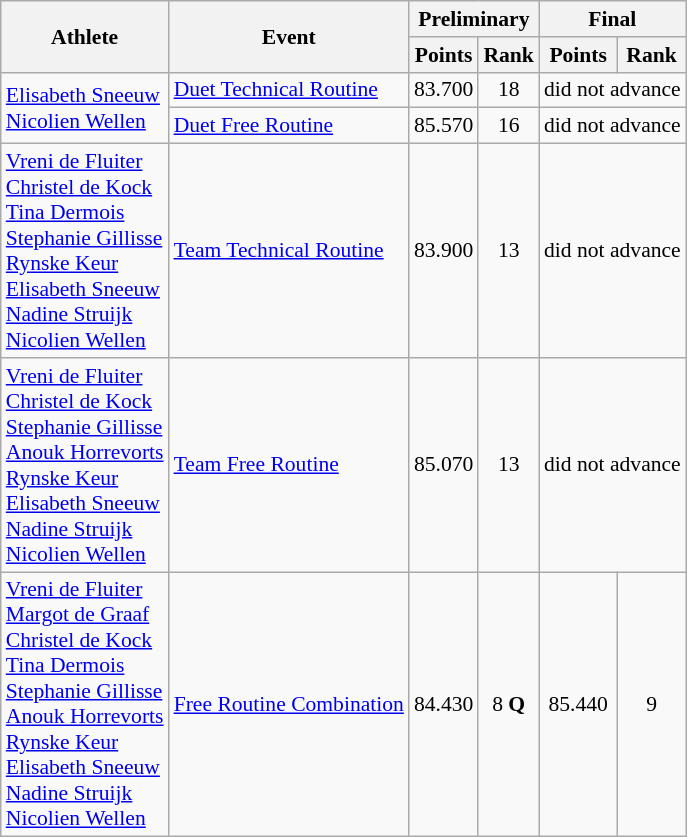<table class=wikitable style="font-size:90%">
<tr>
<th rowspan="2">Athlete</th>
<th rowspan="2">Event</th>
<th colspan="2">Preliminary</th>
<th colspan="2">Final</th>
</tr>
<tr>
<th>Points</th>
<th>Rank</th>
<th>Points</th>
<th>Rank</th>
</tr>
<tr>
<td rowspan="2"><a href='#'>Elisabeth Sneeuw</a><br><a href='#'>Nicolien Wellen</a></td>
<td><a href='#'>Duet Technical Routine</a></td>
<td align=center>83.700</td>
<td align=center>18</td>
<td align=center colspan=2>did not advance</td>
</tr>
<tr>
<td><a href='#'>Duet Free Routine</a></td>
<td align=center>85.570</td>
<td align=center>16</td>
<td align=center colspan=2>did not advance</td>
</tr>
<tr>
<td rowspan="1"><a href='#'>Vreni de Fluiter</a><br><a href='#'>Christel de Kock</a><br><a href='#'>Tina Dermois</a><br><a href='#'>Stephanie Gillisse</a><br><a href='#'>Rynske Keur</a><br><a href='#'>Elisabeth Sneeuw</a><br><a href='#'>Nadine Struijk</a><br><a href='#'>Nicolien Wellen</a></td>
<td><a href='#'>Team Technical Routine</a></td>
<td align=center>83.900</td>
<td align=center>13</td>
<td align=center colspan=2>did not advance</td>
</tr>
<tr>
<td rowspan="1"><a href='#'>Vreni de Fluiter</a><br><a href='#'>Christel de Kock</a><br><a href='#'>Stephanie Gillisse</a><br><a href='#'>Anouk Horrevorts</a><br><a href='#'>Rynske Keur</a><br><a href='#'>Elisabeth Sneeuw</a><br><a href='#'>Nadine Struijk</a><br><a href='#'>Nicolien Wellen</a></td>
<td><a href='#'>Team Free Routine</a></td>
<td align=center>85.070</td>
<td align=center>13</td>
<td align=center colspan=2>did not advance</td>
</tr>
<tr>
<td rowspan="1"><a href='#'>Vreni de Fluiter</a><br><a href='#'>Margot de Graaf</a><br><a href='#'>Christel de Kock</a><br><a href='#'>Tina Dermois</a><br><a href='#'>Stephanie Gillisse</a><br><a href='#'>Anouk Horrevorts</a><br><a href='#'>Rynske Keur</a><br><a href='#'>Elisabeth Sneeuw</a><br><a href='#'>Nadine Struijk</a><br><a href='#'>Nicolien Wellen</a></td>
<td><a href='#'>Free Routine Combination</a></td>
<td align=center>84.430</td>
<td align=center>8 <strong>Q</strong></td>
<td align=center>85.440</td>
<td align=center>9</td>
</tr>
</table>
